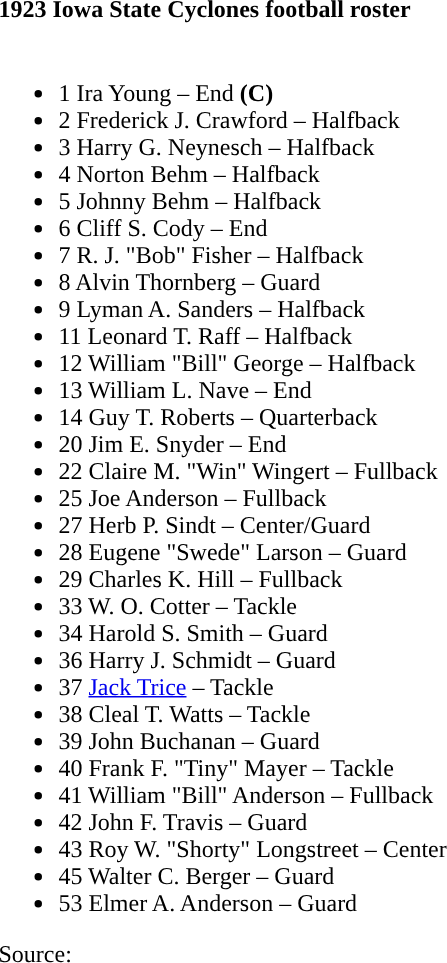<table class="toccolours" style="text-align: left;">
<tr>
<td colspan="6"><strong>1923 Iowa State Cyclones football roster</strong></td>
</tr>
<tr>
<td valign="top"><br><ul><li>1 Ira Young – End <strong>(C)</strong></li><li>2 Frederick J. Crawford – Halfback</li><li>3 Harry G. Neynesch – Halfback</li><li>4 Norton Behm – Halfback</li><li>5 Johnny Behm – Halfback</li><li>6 Cliff S. Cody – End</li><li>7 R. J. "Bob" Fisher – Halfback</li><li>8 Alvin Thornberg – Guard</li><li>9 Lyman A. Sanders – Halfback</li><li>11 Leonard T. Raff – Halfback</li><li>12 William "Bill" George – Halfback</li><li>13 William L. Nave – End</li><li>14 Guy T. Roberts – Quarterback</li><li>20 Jim E. Snyder – End</li><li>22 Claire M. "Win" Wingert – Fullback</li><li>25 Joe Anderson – Fullback</li><li>27 Herb P. Sindt – Center/Guard</li><li>28 Eugene "Swede" Larson – Guard</li><li>29 Charles K. Hill – Fullback</li><li>33 W. O. Cotter – Tackle</li><li>34 Harold S. Smith – Guard</li><li>36 Harry J. Schmidt – Guard</li><li>37 <a href='#'>Jack Trice</a> – Tackle</li><li>38 Cleal T. Watts – Tackle</li><li>39 John Buchanan – Guard</li><li>40 Frank F. "Tiny" Mayer – Tackle</li><li>41 William "Bill" Anderson – Fullback</li><li>42 John F. Travis – Guard</li><li>43 Roy W. "Shorty" Longstreet – Center</li><li>45 Walter C. Berger – Guard</li><li>53 Elmer A. Anderson – Guard</li></ul>Source:</td>
</tr>
</table>
